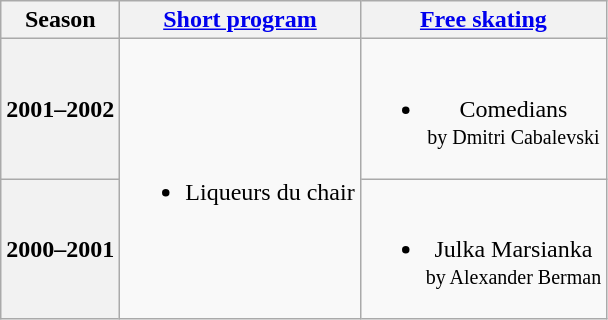<table class=wikitable style=text-align:center>
<tr>
<th>Season</th>
<th><a href='#'>Short program</a></th>
<th><a href='#'>Free skating</a></th>
</tr>
<tr>
<th>2001–2002 <br> </th>
<td rowspan=2><br><ul><li>Liqueurs du chair</li></ul></td>
<td><br><ul><li>Comedians <br><small> by Dmitri Cabalevski </small></li></ul></td>
</tr>
<tr>
<th>2000–2001 <br> </th>
<td><br><ul><li>Julka Marsianka <br><small> by Alexander Berman </small></li></ul></td>
</tr>
</table>
